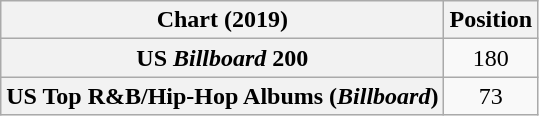<table class="wikitable sortable plainrowheaders" style="text-align:center">
<tr>
<th scope="col">Chart (2019)</th>
<th scope="col">Position</th>
</tr>
<tr>
<th scope="row">US <em>Billboard</em> 200</th>
<td>180</td>
</tr>
<tr>
<th scope="row">US Top R&B/Hip-Hop Albums (<em>Billboard</em>)</th>
<td>73</td>
</tr>
</table>
